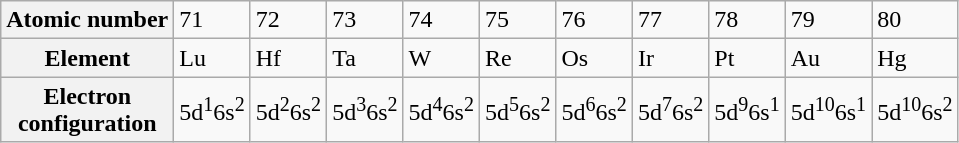<table class="wikitable">
<tr>
<th>Atomic number</th>
<td>71</td>
<td>72</td>
<td>73</td>
<td>74</td>
<td>75</td>
<td>76</td>
<td>77</td>
<td>78</td>
<td>79</td>
<td>80</td>
</tr>
<tr>
<th>Element</th>
<td>Lu</td>
<td>Hf</td>
<td>Ta</td>
<td>W</td>
<td>Re</td>
<td>Os</td>
<td>Ir</td>
<td>Pt</td>
<td>Au</td>
<td>Hg</td>
</tr>
<tr>
<th>Electron<br>configuration</th>
<td>5d<sup>1</sup>6s<sup>2</sup></td>
<td>5d<sup>2</sup>6s<sup>2</sup></td>
<td>5d<sup>3</sup>6s<sup>2</sup></td>
<td>5d<sup>4</sup>6s<sup>2</sup></td>
<td>5d<sup>5</sup>6s<sup>2</sup></td>
<td>5d<sup>6</sup>6s<sup>2</sup></td>
<td>5d<sup>7</sup>6s<sup>2</sup></td>
<td>5d<sup>9</sup>6s<sup>1</sup></td>
<td>5d<sup>10</sup>6s<sup>1</sup></td>
<td>5d<sup>10</sup>6s<sup>2</sup></td>
</tr>
</table>
